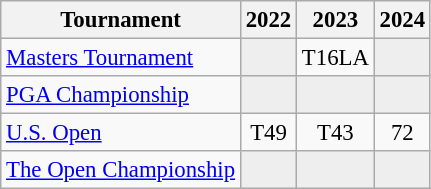<table class="wikitable" style="font-size:95%;text-align:center;">
<tr>
<th>Tournament</th>
<th>2022</th>
<th>2023</th>
<th>2024</th>
</tr>
<tr>
<td align=left><a href='#'>Masters Tournament</a></td>
<td style="background:#eeeeee;"></td>
<td>T16<span>LA</span></td>
<td style="background:#eeeeee;"></td>
</tr>
<tr>
<td align=left><a href='#'>PGA Championship</a></td>
<td style="background:#eeeeee;"></td>
<td style="background:#eeeeee;"></td>
<td style="background:#eeeeee;"></td>
</tr>
<tr>
<td align=left><a href='#'>U.S. Open</a></td>
<td>T49</td>
<td>T43</td>
<td>72</td>
</tr>
<tr>
<td align=left><a href='#'>The Open Championship</a></td>
<td style="background:#eeeeee;"></td>
<td style="background:#eeeeee;"></td>
<td style="background:#eeeeee;"></td>
</tr>
</table>
